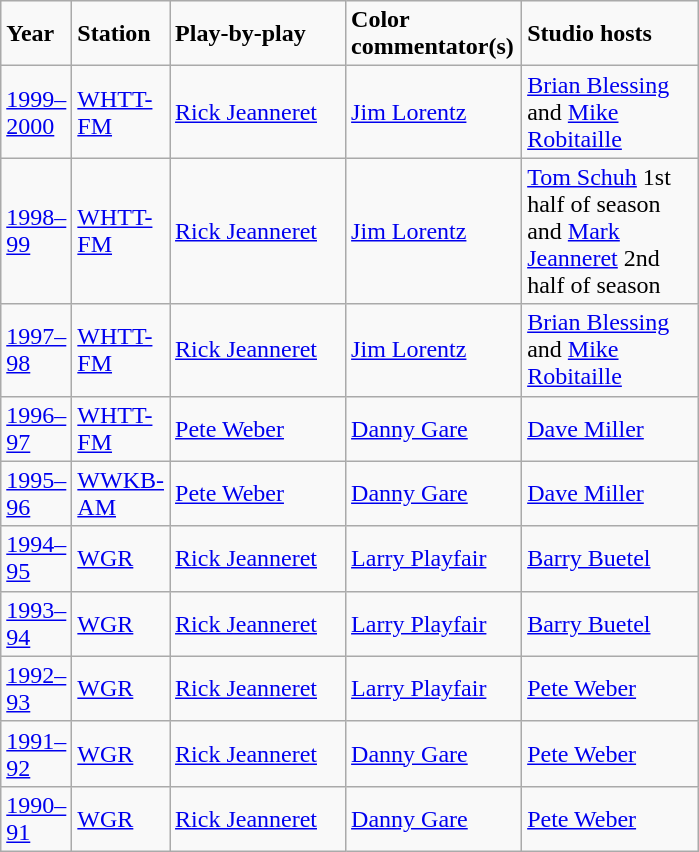<table class="wikitable">
<tr>
<td width="40"><strong>Year</strong></td>
<td width="40"><strong>Station</strong></td>
<td width="110"><strong>Play-by-play</strong></td>
<td width="110"><strong>Color commentator(s)</strong></td>
<td width="110"><strong>Studio hosts</strong></td>
</tr>
<tr>
<td><a href='#'>1999–2000</a></td>
<td><a href='#'>WHTT-FM</a></td>
<td><a href='#'>Rick Jeanneret</a></td>
<td><a href='#'>Jim Lorentz</a></td>
<td><a href='#'>Brian Blessing</a> and <a href='#'>Mike Robitaille</a></td>
</tr>
<tr>
<td><a href='#'>1998–99</a></td>
<td><a href='#'>WHTT-FM</a></td>
<td><a href='#'>Rick Jeanneret</a></td>
<td><a href='#'>Jim Lorentz</a></td>
<td><a href='#'>Tom Schuh</a> 1st half of season and <a href='#'>Mark Jeanneret</a> 2nd half of season</td>
</tr>
<tr>
<td><a href='#'>1997–98</a></td>
<td><a href='#'>WHTT-FM</a></td>
<td><a href='#'>Rick Jeanneret</a></td>
<td><a href='#'>Jim Lorentz</a></td>
<td><a href='#'>Brian Blessing</a> and <a href='#'>Mike Robitaille</a></td>
</tr>
<tr>
<td><a href='#'>1996–97</a></td>
<td><a href='#'>WHTT-FM</a></td>
<td><a href='#'>Pete Weber</a></td>
<td><a href='#'>Danny Gare</a></td>
<td><a href='#'>Dave Miller</a></td>
</tr>
<tr>
<td><a href='#'>1995–96</a></td>
<td><a href='#'>WWKB-AM</a></td>
<td><a href='#'>Pete Weber</a></td>
<td><a href='#'>Danny Gare</a></td>
<td><a href='#'>Dave Miller</a></td>
</tr>
<tr>
<td><a href='#'>1994–95</a></td>
<td><a href='#'>WGR</a></td>
<td><a href='#'>Rick Jeanneret</a></td>
<td><a href='#'>Larry Playfair</a></td>
<td><a href='#'>Barry Buetel</a></td>
</tr>
<tr>
<td><a href='#'>1993–94</a></td>
<td><a href='#'>WGR</a></td>
<td><a href='#'>Rick Jeanneret</a></td>
<td><a href='#'>Larry Playfair</a></td>
<td><a href='#'>Barry Buetel</a></td>
</tr>
<tr>
<td><a href='#'>1992–93</a></td>
<td><a href='#'>WGR</a></td>
<td><a href='#'>Rick Jeanneret</a></td>
<td><a href='#'>Larry Playfair</a></td>
<td><a href='#'>Pete Weber</a></td>
</tr>
<tr>
<td><a href='#'>1991–92</a></td>
<td><a href='#'>WGR</a></td>
<td><a href='#'>Rick Jeanneret</a></td>
<td><a href='#'>Danny Gare</a></td>
<td><a href='#'>Pete Weber</a></td>
</tr>
<tr>
<td><a href='#'>1990–91</a></td>
<td><a href='#'>WGR</a></td>
<td><a href='#'>Rick Jeanneret</a></td>
<td><a href='#'>Danny Gare</a></td>
<td><a href='#'>Pete Weber</a></td>
</tr>
</table>
